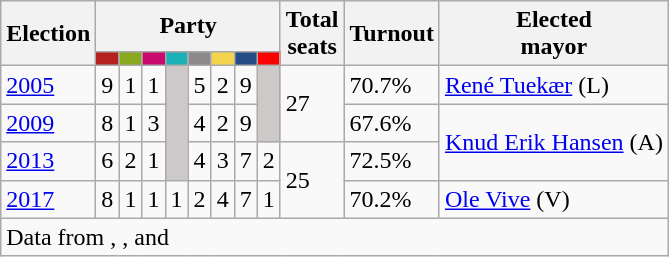<table class="wikitable">
<tr>
<th rowspan="2">Election</th>
<th colspan="8">Party</th>
<th rowspan="2">Total<br>seats</th>
<th rowspan="2">Turnout</th>
<th rowspan="2">Elected<br>mayor</th>
</tr>
<tr>
<td style="background:#B5211D;"><strong><a href='#'></a></strong></td>
<td style="background:#89A920;"><strong><a href='#'></a></strong></td>
<td style="background:#C9096C;"><strong><a href='#'></a></strong></td>
<td style="background:#1CB1B7;"><strong><a href='#'></a></strong></td>
<td style="background:#8B8989;"><strong></strong></td>
<td style="background:#F4D44D;"><strong><a href='#'></a></strong></td>
<td style="background:#254C85;"><strong><a href='#'></a></strong></td>
<td style="background:#FF0000;"><strong><a href='#'></a></strong></td>
</tr>
<tr>
<td><a href='#'>2005</a></td>
<td>9</td>
<td>1</td>
<td>1</td>
<td style="background:#CDC9C9;" rowspan="3"></td>
<td>5</td>
<td>2</td>
<td>9</td>
<td style="background:#CDC9C9;" rowspan="2"></td>
<td rowspan="2">27</td>
<td>70.7%</td>
<td><a href='#'>René Tuekær</a> (L)</td>
</tr>
<tr>
<td><a href='#'>2009</a></td>
<td>8</td>
<td>1</td>
<td>3</td>
<td>4</td>
<td>2</td>
<td>9</td>
<td>67.6%</td>
<td rowspan="2"><a href='#'>Knud Erik Hansen</a> (A)</td>
</tr>
<tr>
<td><a href='#'>2013</a></td>
<td>6</td>
<td>2</td>
<td>1</td>
<td>4</td>
<td>3</td>
<td>7</td>
<td>2</td>
<td rowspan="2">25</td>
<td>72.5%</td>
</tr>
<tr>
<td><a href='#'>2017</a></td>
<td>8</td>
<td>1</td>
<td>1</td>
<td>1</td>
<td>2</td>
<td>4</td>
<td>7</td>
<td>1</td>
<td>70.2%</td>
<td><a href='#'>Ole Vive</a> (V)</td>
</tr>
<tr>
<td colspan="14">Data from , ,  and </td>
</tr>
</table>
